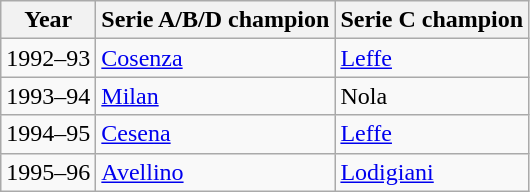<table class="wikitable">
<tr>
<th>Year</th>
<th>Serie A/B/D champion</th>
<th>Serie C champion</th>
</tr>
<tr>
<td>1992–93</td>
<td><a href='#'>Cosenza</a></td>
<td><a href='#'>Leffe</a></td>
</tr>
<tr>
<td>1993–94</td>
<td><a href='#'>Milan</a></td>
<td>Nola</td>
</tr>
<tr>
<td>1994–95</td>
<td><a href='#'>Cesena</a></td>
<td><a href='#'>Leffe</a></td>
</tr>
<tr>
<td>1995–96</td>
<td><a href='#'>Avellino</a></td>
<td><a href='#'>Lodigiani</a></td>
</tr>
</table>
